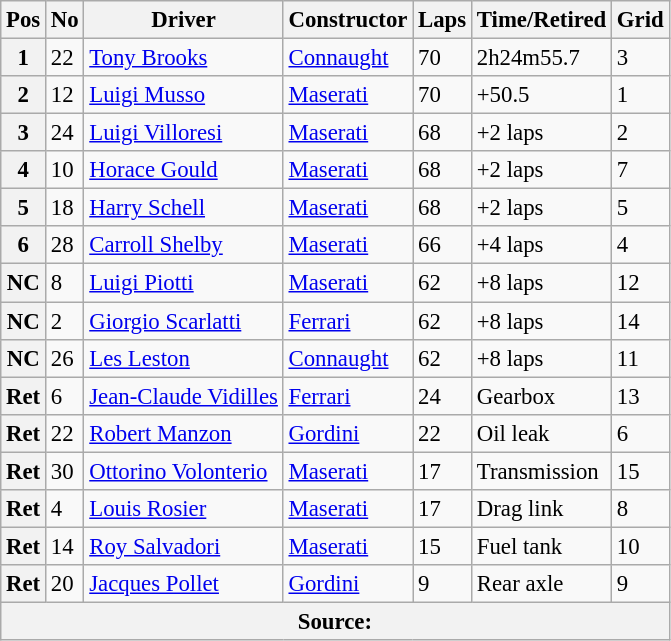<table class="wikitable" style="font-size: 95%">
<tr>
<th>Pos</th>
<th>No</th>
<th>Driver</th>
<th>Constructor</th>
<th>Laps</th>
<th>Time/Retired</th>
<th>Grid</th>
</tr>
<tr>
<th>1</th>
<td>22</td>
<td> <a href='#'>Tony Brooks</a></td>
<td><a href='#'>Connaught</a></td>
<td>70</td>
<td>2h24m55.7</td>
<td>3</td>
</tr>
<tr>
<th>2</th>
<td>12</td>
<td> <a href='#'>Luigi Musso</a></td>
<td><a href='#'>Maserati</a></td>
<td>70</td>
<td>+50.5</td>
<td>1</td>
</tr>
<tr>
<th>3</th>
<td>24</td>
<td> <a href='#'>Luigi Villoresi</a></td>
<td><a href='#'>Maserati</a></td>
<td>68</td>
<td>+2 laps</td>
<td>2</td>
</tr>
<tr>
<th>4</th>
<td>10</td>
<td> <a href='#'>Horace Gould</a></td>
<td><a href='#'>Maserati</a></td>
<td>68</td>
<td>+2 laps</td>
<td>7</td>
</tr>
<tr>
<th>5</th>
<td>18</td>
<td> <a href='#'>Harry Schell</a></td>
<td><a href='#'>Maserati</a></td>
<td>68</td>
<td>+2 laps</td>
<td>5</td>
</tr>
<tr>
<th>6</th>
<td>28</td>
<td> <a href='#'>Carroll Shelby</a></td>
<td><a href='#'>Maserati</a></td>
<td>66</td>
<td>+4 laps</td>
<td>4</td>
</tr>
<tr>
<th>NC</th>
<td>8</td>
<td> <a href='#'>Luigi Piotti</a></td>
<td><a href='#'>Maserati</a></td>
<td>62</td>
<td>+8 laps</td>
<td>12</td>
</tr>
<tr>
<th>NC</th>
<td>2</td>
<td> <a href='#'>Giorgio Scarlatti</a></td>
<td><a href='#'>Ferrari</a></td>
<td>62</td>
<td>+8 laps</td>
<td>14</td>
</tr>
<tr>
<th>NC</th>
<td>26</td>
<td> <a href='#'>Les Leston</a></td>
<td><a href='#'>Connaught</a></td>
<td>62</td>
<td>+8 laps</td>
<td>11</td>
</tr>
<tr>
<th>Ret</th>
<td>6</td>
<td> <a href='#'>Jean-Claude Vidilles</a></td>
<td><a href='#'>Ferrari</a></td>
<td>24</td>
<td>Gearbox</td>
<td>13</td>
</tr>
<tr>
<th>Ret</th>
<td>22</td>
<td> <a href='#'>Robert Manzon</a></td>
<td><a href='#'>Gordini</a></td>
<td>22</td>
<td>Oil leak</td>
<td>6</td>
</tr>
<tr>
<th>Ret</th>
<td>30</td>
<td> <a href='#'>Ottorino Volonterio</a></td>
<td><a href='#'>Maserati</a></td>
<td>17</td>
<td>Transmission</td>
<td>15</td>
</tr>
<tr>
<th>Ret</th>
<td>4</td>
<td> <a href='#'>Louis Rosier</a></td>
<td><a href='#'>Maserati</a></td>
<td>17</td>
<td>Drag link</td>
<td>8</td>
</tr>
<tr>
<th>Ret</th>
<td>14</td>
<td> <a href='#'>Roy Salvadori</a></td>
<td><a href='#'>Maserati</a></td>
<td>15</td>
<td>Fuel tank</td>
<td>10</td>
</tr>
<tr>
<th>Ret</th>
<td>20</td>
<td> <a href='#'>Jacques Pollet</a></td>
<td><a href='#'>Gordini</a></td>
<td>9</td>
<td>Rear axle</td>
<td>9</td>
</tr>
<tr>
<th colspan=7>Source:</th>
</tr>
</table>
